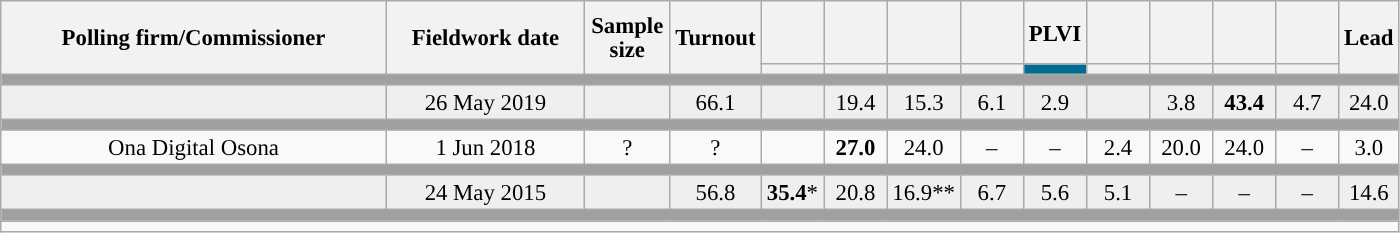<table class="wikitable collapsible collapsed" style="text-align:center; font-size:95%; line-height:16px;">
<tr style="height:42px;">
<th style="width:250px;" rowspan="2">Polling firm/Commissioner</th>
<th style="width:125px;" rowspan="2">Fieldwork date</th>
<th style="width:50px;" rowspan="2">Sample size</th>
<th style="width:45px;" rowspan="2">Turnout</th>
<th style="width:35px;"></th>
<th style="width:35px;"></th>
<th style="width:35px;"></th>
<th style="width:35px;"></th>
<th style="width:35px;">PLVI</th>
<th style="width:35px;"></th>
<th style="width:35px;"></th>
<th style="width:35px;"></th>
<th style="width:35px;"></th>
<th style="width:30px;" rowspan="2">Lead</th>
</tr>
<tr>
<th style="color:inherit;background:"></th>
<th style="color:inherit;background:"></th>
<th style="color:inherit;background:"></th>
<th style="color:inherit;background:"></th>
<th style="color:inherit;background:#006C92;"></th>
<th style="color:inherit;background:"></th>
<th style="color:inherit;background:"></th>
<th style="color:inherit;background:"></th>
<th style="color:inherit;background:"></th>
</tr>
<tr>
<td colspan="14" style="background:#A0A0A0"></td>
</tr>
<tr style="background:#EFEFEF;">
<td><strong></strong></td>
<td>26 May 2019</td>
<td></td>
<td>66.1</td>
<td></td>
<td>19.4<br></td>
<td>15.3<br></td>
<td>6.1<br></td>
<td>2.9<br></td>
<td></td>
<td>3.8<br></td>
<td><strong>43.4</strong><br></td>
<td>4.7<br></td>
<td style="background:">24.0</td>
</tr>
<tr>
<td colspan="14" style="background:#A0A0A0"></td>
</tr>
<tr>
<td>Ona Digital Osona</td>
<td>1 Jun 2018</td>
<td>?</td>
<td>?</td>
<td></td>
<td><strong>27.0</strong></td>
<td>24.0</td>
<td>–</td>
<td>–</td>
<td>2.4</td>
<td>20.0</td>
<td>24.0</td>
<td>–</td>
<td style="background:">3.0</td>
</tr>
<tr>
<td colspan="14" style="background:#A0A0A0"></td>
</tr>
<tr style="background:#EFEFEF;">
<td><strong></strong></td>
<td>24 May 2015</td>
<td></td>
<td>56.8</td>
<td><strong>35.4</strong>*<br></td>
<td>20.8<br></td>
<td>16.9**<br></td>
<td>6.7<br></td>
<td>5.6<br></td>
<td>5.1<br></td>
<td>–</td>
<td>–</td>
<td>–</td>
<td style="background:">14.6</td>
</tr>
<tr>
<td colspan="14" style="background:#A0A0A0"></td>
</tr>
<tr>
<td align="left" colspan="14"></td>
</tr>
</table>
